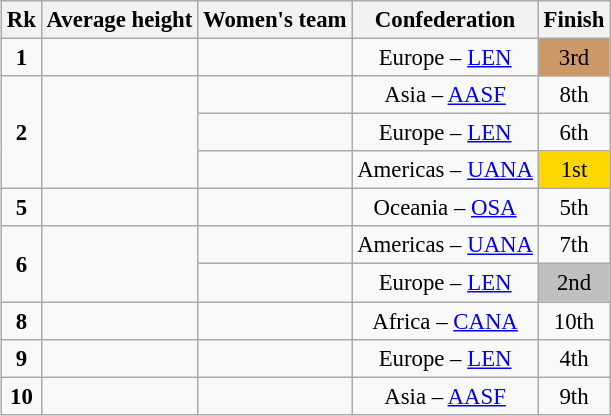<table class="wikitable sortable" style="text-align: center; font-size: 95%; margin-left: 1em;">
<tr>
<th>Rk</th>
<th>Average height</th>
<th>Women's team</th>
<th>Confederation</th>
<th>Finish</th>
</tr>
<tr>
<td><strong>1</strong></td>
<td style="text-align: left;"></td>
<td style="text-align: left;"></td>
<td>Europe – <a href='#'>LEN</a></td>
<td style="background-color: #cc9966;">3rd</td>
</tr>
<tr>
<td rowspan="3"><strong>2</strong></td>
<td rowspan="3" style="text-align: left;"></td>
<td style="text-align: left;"></td>
<td>Asia – <a href='#'>AASF</a></td>
<td>8th</td>
</tr>
<tr>
<td style="text-align: left;"></td>
<td>Europe – <a href='#'>LEN</a></td>
<td>6th</td>
</tr>
<tr>
<td style="text-align: left;"></td>
<td>Americas – <a href='#'>UANA</a></td>
<td style="background-color: gold;">1st</td>
</tr>
<tr>
<td><strong>5</strong></td>
<td style="text-align: left;"></td>
<td style="text-align: left;"></td>
<td>Oceania – <a href='#'>OSA</a></td>
<td>5th</td>
</tr>
<tr>
<td rowspan="2"><strong>6</strong></td>
<td rowspan="2" style="text-align: left;"></td>
<td style="text-align: left;"></td>
<td>Americas – <a href='#'>UANA</a></td>
<td>7th</td>
</tr>
<tr>
<td style="text-align: left;"></td>
<td>Europe – <a href='#'>LEN</a></td>
<td style="background-color: silver;">2nd</td>
</tr>
<tr>
<td><strong>8</strong></td>
<td style="text-align: left;"></td>
<td style="text-align: left;"></td>
<td>Africa – <a href='#'>CANA</a></td>
<td>10th</td>
</tr>
<tr>
<td><strong>9</strong></td>
<td style="text-align: left;"></td>
<td style="text-align: left;"></td>
<td>Europe – <a href='#'>LEN</a></td>
<td>4th</td>
</tr>
<tr>
<td><strong>10</strong></td>
<td style="text-align: left;"></td>
<td style="text-align: left;"></td>
<td>Asia – <a href='#'>AASF</a></td>
<td>9th</td>
</tr>
</table>
